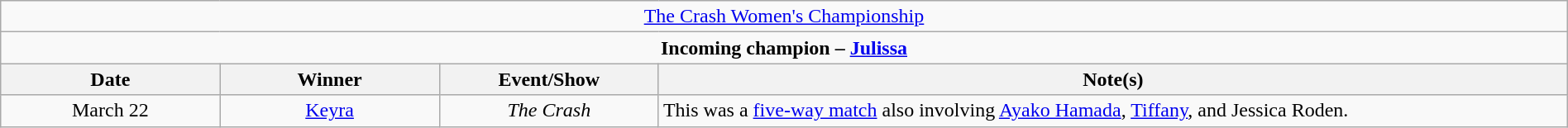<table class="wikitable" style="text-align:center; width:100%;">
<tr>
<td colspan="4" style="text-align: center;"><a href='#'>The Crash Women's Championship</a></td>
</tr>
<tr>
<td colspan="4" style="text-align: center;"><strong>Incoming champion – <a href='#'>Julissa</a></strong></td>
</tr>
<tr>
<th width=14%>Date</th>
<th width=14%>Winner</th>
<th width=14%>Event/Show</th>
<th width=58%>Note(s)</th>
</tr>
<tr>
<td>March 22</td>
<td><a href='#'>Keyra</a></td>
<td><em>The Crash</em></td>
<td align=left>This was a <a href='#'>five-way match</a> also involving <a href='#'>Ayako Hamada</a>, <a href='#'>Tiffany</a>, and Jessica Roden.</td>
</tr>
</table>
